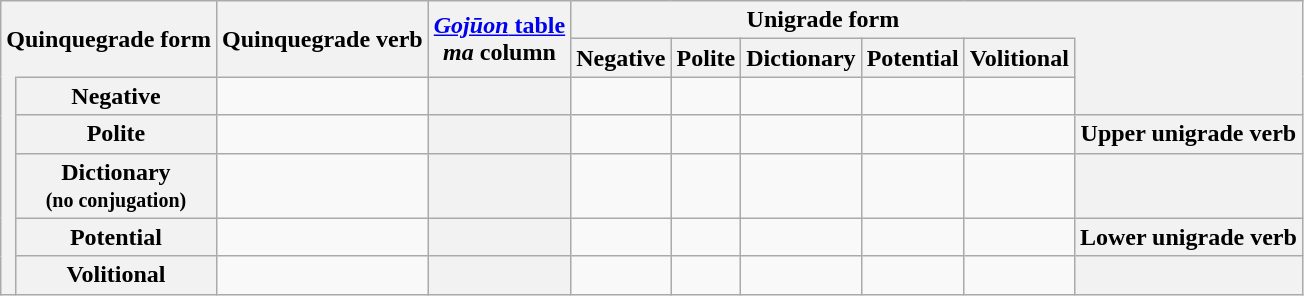<table class="wikitable" |>
<tr>
<th colspan="2" rowspan="2" style="border-bottom:none;">Quinquegrade form</th>
<th rowspan="2">Quinquegrade verb <br> </th>
<th rowspan="2"><a href='#'><em>Gojūon</em> table</a> <br> <em>ma</em> column</th>
<th colspan="5" style="border-right:none;">Unigrade form</th>
<th rowspan="3" style="border-left:none;"></th>
</tr>
<tr>
<th>Negative</th>
<th>Polite</th>
<th>Dictionary</th>
<th>Potential</th>
<th>Volitional</th>
</tr>
<tr>
<th rowspan="5" style="border-top:none;"></th>
<th>Negative</th>
<td> <br> </td>
<th></th>
<td></td>
<td></td>
<td></td>
<td></td>
<td></td>
</tr>
<tr>
<th>Polite</th>
<td> <br> </td>
<th></th>
<td style="text-align:center;border-left:none;"> <br> </td>
<td style="text-align:center;"> <br> </td>
<td style="text-align:center;"> <br> </td>
<td style="text-align:center;"> <br> </td>
<td style="text-align:center;"> <br> </td>
<th>Upper unigrade verb <br> </th>
</tr>
<tr>
<th>Dictionary <br> <span><small>(no conjugation)</small></span></th>
<td> <br> </td>
<th></th>
<td></td>
<td></td>
<td></td>
<td></td>
<td></td>
<th></th>
</tr>
<tr>
<th>Potential</th>
<td> <br> </td>
<th></th>
<td style="text-align:center;border-left:none;"> <br> </td>
<td style="text-align:center;"> <br> </td>
<td style="text-align:center;"> <br> </td>
<td style="text-align:center;"> <br> </td>
<td style="text-align:center;"> <br> </td>
<th>Lower unigrade verb <br> </th>
</tr>
<tr>
<th>Volitional</th>
<td> <br> </td>
<th></th>
<td></td>
<td></td>
<td></td>
<td></td>
<td></td>
<th></th>
</tr>
</table>
